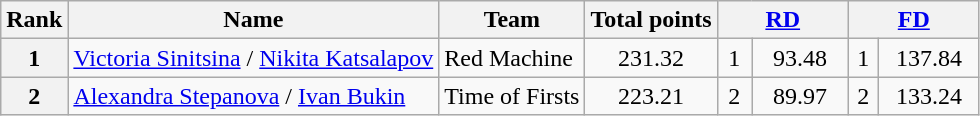<table class="wikitable sortable">
<tr>
<th>Rank</th>
<th>Name</th>
<th>Team</th>
<th>Total points</th>
<th colspan="2" width="80px"><a href='#'>RD</a></th>
<th colspan="2" width="80px"><a href='#'>FD</a></th>
</tr>
<tr>
<th>1</th>
<td><a href='#'>Victoria Sinitsina</a> / <a href='#'>Nikita Katsalapov</a></td>
<td>Red Machine</td>
<td align="center">231.32</td>
<td align="center">1</td>
<td align="center">93.48</td>
<td align="center">1</td>
<td align="center">137.84</td>
</tr>
<tr>
<th>2</th>
<td><a href='#'>Alexandra Stepanova</a> / <a href='#'>Ivan Bukin</a></td>
<td>Time of Firsts</td>
<td align="center">223.21</td>
<td align="center">2</td>
<td align="center">89.97</td>
<td align="center">2</td>
<td align="center">133.24</td>
</tr>
</table>
